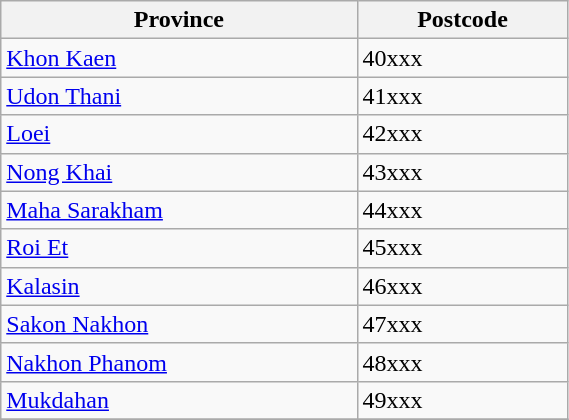<table class="wikitable" style="width:30%; display:inline-table;">
<tr>
<th>Province</th>
<th>Postcode</th>
</tr>
<tr>
<td><a href='#'>Khon Kaen</a></td>
<td>40xxx</td>
</tr>
<tr>
<td><a href='#'>Udon Thani</a></td>
<td>41xxx</td>
</tr>
<tr>
<td><a href='#'>Loei</a></td>
<td>42xxx</td>
</tr>
<tr>
<td><a href='#'>Nong Khai</a></td>
<td>43xxx</td>
</tr>
<tr>
<td><a href='#'>Maha Sarakham</a></td>
<td>44xxx</td>
</tr>
<tr>
<td><a href='#'>Roi Et</a></td>
<td>45xxx</td>
</tr>
<tr>
<td><a href='#'>Kalasin</a></td>
<td>46xxx</td>
</tr>
<tr>
<td><a href='#'>Sakon Nakhon</a></td>
<td>47xxx</td>
</tr>
<tr>
<td><a href='#'>Nakhon Phanom</a></td>
<td>48xxx</td>
</tr>
<tr>
<td><a href='#'>Mukdahan</a></td>
<td>49xxx</td>
</tr>
<tr>
</tr>
</table>
